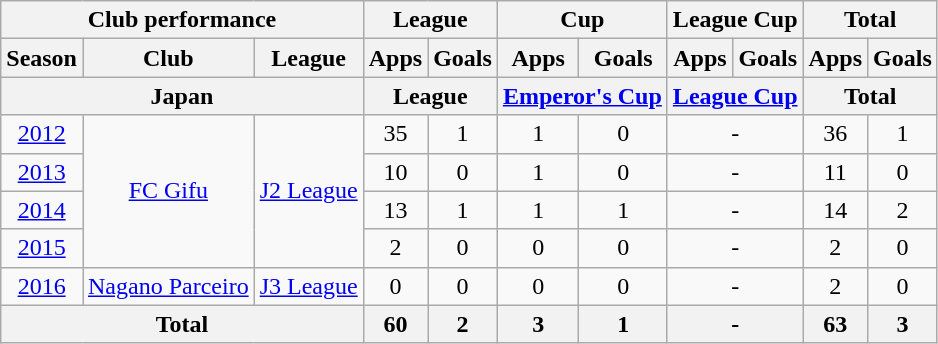<table class="wikitable" style="text-align:center;">
<tr>
<th colspan=3>Club performance</th>
<th colspan=2>League</th>
<th colspan=2>Cup</th>
<th colspan=2>League Cup</th>
<th colspan=2>Total</th>
</tr>
<tr>
<th>Season</th>
<th>Club</th>
<th>League</th>
<th>Apps</th>
<th>Goals</th>
<th>Apps</th>
<th>Goals</th>
<th>Apps</th>
<th>Goals</th>
<th>Apps</th>
<th>Goals</th>
</tr>
<tr>
<th colspan=3>Japan</th>
<th colspan=2>League</th>
<th colspan=2><a href='#'>Emperor's Cup</a></th>
<th colspan=2><a href='#'>League Cup</a></th>
<th colspan=2>Total</th>
</tr>
<tr>
<td><a href='#'>2012</a></td>
<td rowspan=4><a href='#'>FC Gifu</a></td>
<td rowspan=4><a href='#'>J2 League</a></td>
<td>35</td>
<td>1</td>
<td>1</td>
<td>0</td>
<td colspan=2>-</td>
<td>36</td>
<td>1</td>
</tr>
<tr>
<td><a href='#'>2013</a></td>
<td>10</td>
<td>0</td>
<td>1</td>
<td>0</td>
<td colspan=2>-</td>
<td>11</td>
<td>0</td>
</tr>
<tr>
<td><a href='#'>2014</a></td>
<td>13</td>
<td>1</td>
<td>1</td>
<td>1</td>
<td colspan=2>-</td>
<td>14</td>
<td>2</td>
</tr>
<tr>
<td><a href='#'>2015</a></td>
<td>2</td>
<td>0</td>
<td>0</td>
<td>0</td>
<td colspan=2>-</td>
<td>2</td>
<td>0</td>
</tr>
<tr>
<td><a href='#'>2016</a></td>
<td rowspan="1"><a href='#'>Nagano Parceiro</a></td>
<td rowspan="1"><a href='#'>J3 League</a></td>
<td>0</td>
<td>0</td>
<td>0</td>
<td>0</td>
<td colspan=2>-</td>
<td>2</td>
<td>0</td>
</tr>
<tr>
<th colspan=3>Total</th>
<th>60</th>
<th>2</th>
<th>3</th>
<th>1</th>
<th colspan=2>-</th>
<th>63</th>
<th>3</th>
</tr>
</table>
